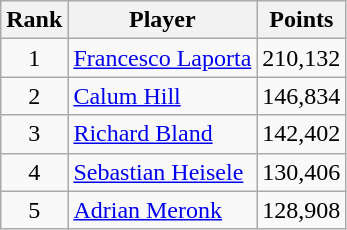<table class="wikitable">
<tr>
<th>Rank</th>
<th>Player</th>
<th>Points</th>
</tr>
<tr>
<td align=center>1</td>
<td> <a href='#'>Francesco Laporta</a></td>
<td align=center>210,132</td>
</tr>
<tr>
<td align=center>2</td>
<td> <a href='#'>Calum Hill</a></td>
<td align=center>146,834</td>
</tr>
<tr>
<td align=center>3</td>
<td> <a href='#'>Richard Bland</a></td>
<td align=center>142,402</td>
</tr>
<tr>
<td align=center>4</td>
<td> <a href='#'>Sebastian Heisele</a></td>
<td align=center>130,406</td>
</tr>
<tr>
<td align=center>5</td>
<td> <a href='#'>Adrian Meronk</a></td>
<td align=center>128,908</td>
</tr>
</table>
